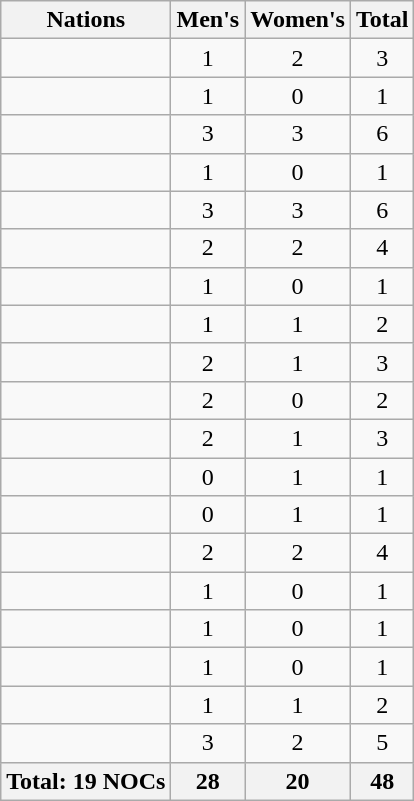<table class="wikitable sortable" style="text-align:center;">
<tr>
<th>Nations</th>
<th>Men's</th>
<th>Women's</th>
<th>Total</th>
</tr>
<tr>
<td align="left"></td>
<td>1</td>
<td>2</td>
<td>3</td>
</tr>
<tr>
<td align="left"></td>
<td>1</td>
<td>0</td>
<td>1</td>
</tr>
<tr>
<td align="left"></td>
<td>3</td>
<td>3</td>
<td>6</td>
</tr>
<tr>
<td align="left"></td>
<td>1</td>
<td>0</td>
<td>1</td>
</tr>
<tr>
<td align="left"></td>
<td>3</td>
<td>3</td>
<td>6</td>
</tr>
<tr>
<td align="left"></td>
<td>2</td>
<td>2</td>
<td>4</td>
</tr>
<tr>
<td align="left"></td>
<td>1</td>
<td>0</td>
<td>1</td>
</tr>
<tr>
<td align="left"></td>
<td>1</td>
<td>1</td>
<td>2</td>
</tr>
<tr>
<td align="left"></td>
<td>2</td>
<td>1</td>
<td>3</td>
</tr>
<tr>
<td align="left"></td>
<td>2</td>
<td>0</td>
<td>2</td>
</tr>
<tr>
<td align="left"></td>
<td>2</td>
<td>1</td>
<td>3</td>
</tr>
<tr>
<td align="left"></td>
<td>0</td>
<td>1</td>
<td>1</td>
</tr>
<tr>
<td align="left"></td>
<td>0</td>
<td>1</td>
<td>1</td>
</tr>
<tr>
<td align="left"></td>
<td>2</td>
<td>2</td>
<td>4</td>
</tr>
<tr>
<td align="left"></td>
<td>1</td>
<td>0</td>
<td>1</td>
</tr>
<tr>
<td align="left"></td>
<td>1</td>
<td>0</td>
<td>1</td>
</tr>
<tr>
<td align="left"></td>
<td>1</td>
<td>0</td>
<td>1</td>
</tr>
<tr>
<td align="left"></td>
<td>1</td>
<td>1</td>
<td>2</td>
</tr>
<tr>
<td align="left"></td>
<td>3</td>
<td>2</td>
<td>5</td>
</tr>
<tr>
<th>Total: 19 NOCs</th>
<th>28</th>
<th>20</th>
<th>48 </th>
</tr>
</table>
